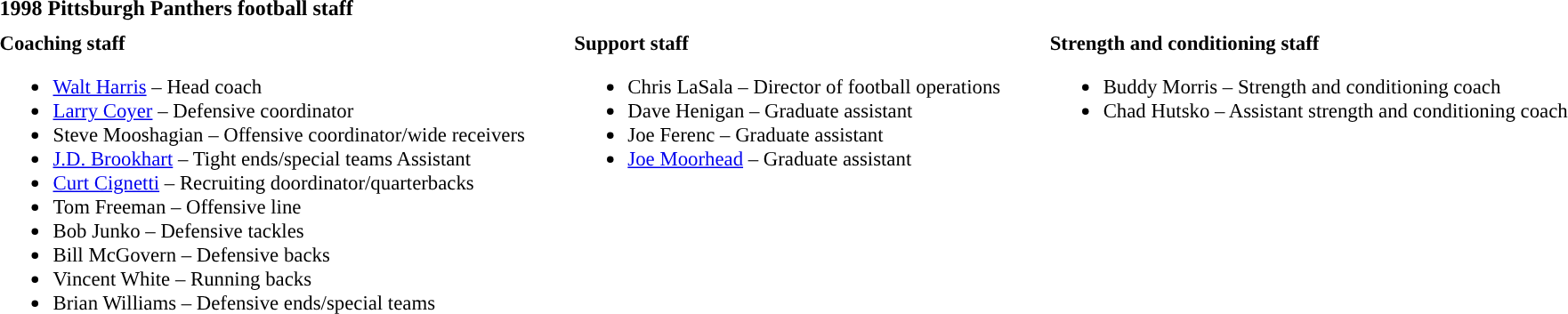<table class="toccolours" style="text-align: left;">
<tr>
<td colspan=10><strong>1998 Pittsburgh Panthers football staff</strong></td>
</tr>
<tr>
<td valign="top"></td>
</tr>
<tr>
<td style="font-size:95%; vertical-align:top;"><strong>Coaching staff</strong><br><ul><li><a href='#'>Walt Harris</a> – Head coach</li><li><a href='#'>Larry Coyer</a> – Defensive coordinator</li><li>Steve Mooshagian – Offensive coordinator/wide receivers</li><li><a href='#'>J.D. Brookhart</a> – Tight ends/special teams Assistant</li><li><a href='#'>Curt Cignetti</a> – Recruiting doordinator/quarterbacks</li><li>Tom Freeman – Offensive line</li><li>Bob Junko – Defensive tackles</li><li>Bill McGovern – Defensive backs</li><li>Vincent White – Running backs</li><li>Brian Williams – Defensive ends/special teams</li></ul></td>
<td width="25"> </td>
<td valign="top"></td>
<td style="font-size: 95%;" valign="top"><strong>Support staff</strong><br><ul><li>Chris LaSala – Director of football operations</li><li>Dave Henigan – Graduate assistant</li><li>Joe Ferenc – Graduate assistant</li><li><a href='#'>Joe Moorhead</a> – Graduate assistant</li></ul></td>
<td width="25"> </td>
<td valign="top"></td>
<td style="font-size: 95%;" valign="top"><strong>Strength and conditioning staff</strong><br><ul><li>Buddy Morris – Strength and conditioning coach</li><li>Chad Hutsko – Assistant strength and conditioning coach</li></ul></td>
</tr>
</table>
